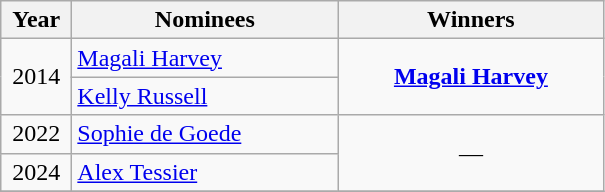<table class="wikitable">
<tr>
<th width=40 align=center>Year</th>
<th width=170>Nominees</th>
<th width=170>Winners</th>
</tr>
<tr>
<td align=center rowspan=2>2014</td>
<td><a href='#'>Magali Harvey</a></td>
<td align=center rowspan=2><strong><a href='#'>Magali Harvey</a></strong></td>
</tr>
<tr>
<td><a href='#'>Kelly Russell</a></td>
</tr>
<tr>
<td align=center>2022</td>
<td><a href='#'>Sophie de Goede</a></td>
<td align=center rowspan=2>—</td>
</tr>
<tr>
<td align=center>2024</td>
<td><a href='#'>Alex Tessier</a></td>
</tr>
<tr>
</tr>
</table>
